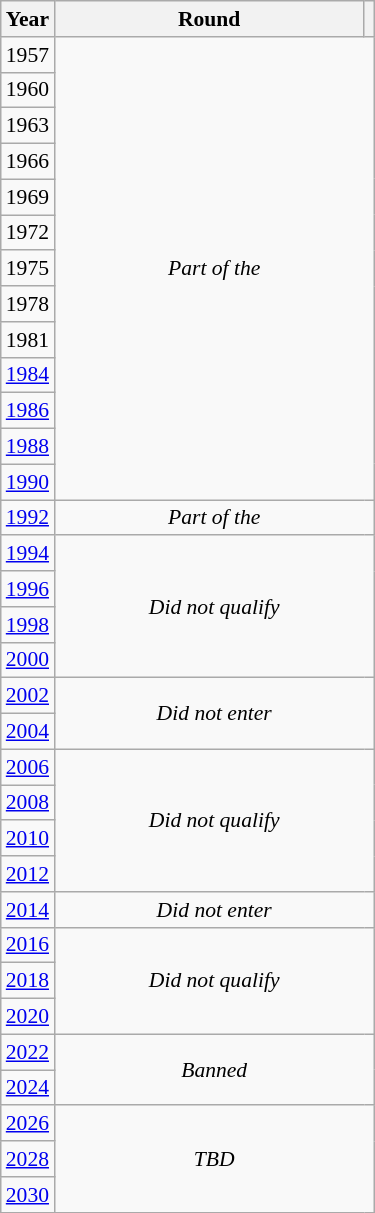<table class="wikitable" style="text-align: center; font-size:90%">
<tr>
<th>Year</th>
<th style="width:200px">Round</th>
<th></th>
</tr>
<tr>
<td>1957</td>
<td colspan="2" rowspan="13"><em>Part of the </em></td>
</tr>
<tr>
<td>1960</td>
</tr>
<tr>
<td>1963</td>
</tr>
<tr>
<td>1966</td>
</tr>
<tr>
<td>1969</td>
</tr>
<tr>
<td>1972</td>
</tr>
<tr>
<td>1975</td>
</tr>
<tr>
<td>1978</td>
</tr>
<tr>
<td>1981</td>
</tr>
<tr>
<td><a href='#'>1984</a></td>
</tr>
<tr>
<td><a href='#'>1986</a></td>
</tr>
<tr>
<td><a href='#'>1988</a></td>
</tr>
<tr>
<td><a href='#'>1990</a></td>
</tr>
<tr>
<td><a href='#'>1992</a></td>
<td colspan="2"><em>Part of the </em></td>
</tr>
<tr>
<td><a href='#'>1994</a></td>
<td colspan="2" rowspan="4"><em>Did not qualify</em></td>
</tr>
<tr>
<td><a href='#'>1996</a></td>
</tr>
<tr>
<td><a href='#'>1998</a></td>
</tr>
<tr>
<td><a href='#'>2000</a></td>
</tr>
<tr>
<td><a href='#'>2002</a></td>
<td colspan="2" rowspan="2"><em>Did not enter</em></td>
</tr>
<tr>
<td><a href='#'>2004</a></td>
</tr>
<tr>
<td><a href='#'>2006</a></td>
<td colspan="2" rowspan="4"><em>Did not qualify</em></td>
</tr>
<tr>
<td><a href='#'>2008</a></td>
</tr>
<tr>
<td><a href='#'>2010</a></td>
</tr>
<tr>
<td><a href='#'>2012</a></td>
</tr>
<tr>
<td><a href='#'>2014</a></td>
<td colspan="2"><em>Did not enter</em></td>
</tr>
<tr>
<td><a href='#'>2016</a></td>
<td colspan="2" rowspan="3"><em>Did not qualify</em></td>
</tr>
<tr>
<td><a href='#'>2018</a></td>
</tr>
<tr>
<td><a href='#'>2020</a></td>
</tr>
<tr>
<td><a href='#'>2022</a></td>
<td colspan="2" rowspan="2"><em>Banned</em></td>
</tr>
<tr>
<td><a href='#'>2024</a></td>
</tr>
<tr>
<td><a href='#'>2026</a></td>
<td colspan="2" rowspan="3"><em>TBD</em></td>
</tr>
<tr>
<td><a href='#'>2028</a></td>
</tr>
<tr>
<td><a href='#'>2030</a></td>
</tr>
</table>
